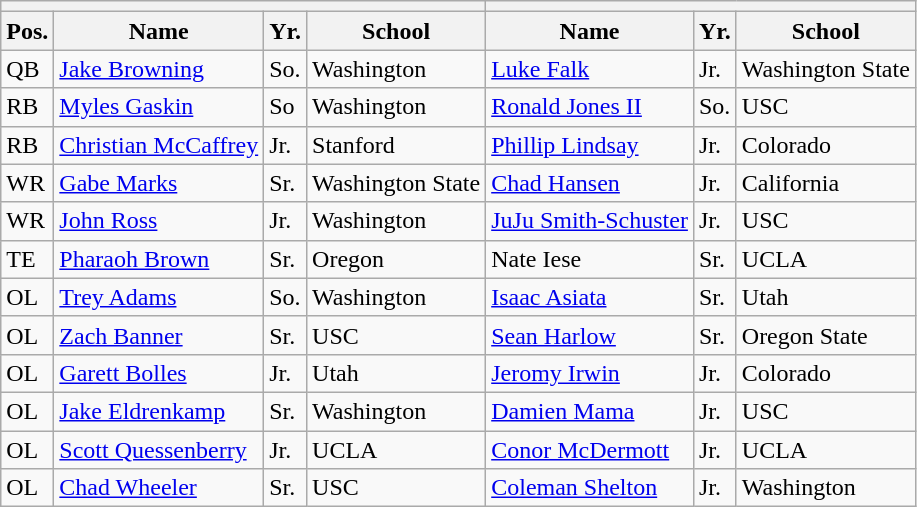<table class="wikitable">
<tr>
<th colspan="4"></th>
<th colspan="4"></th>
</tr>
<tr>
<th>Pos.</th>
<th>Name</th>
<th>Yr.</th>
<th>School</th>
<th>Name</th>
<th>Yr.</th>
<th>School</th>
</tr>
<tr>
<td>QB</td>
<td><a href='#'>Jake Browning</a></td>
<td>So.</td>
<td>Washington</td>
<td><a href='#'>Luke Falk</a></td>
<td>Jr.</td>
<td>Washington State</td>
</tr>
<tr>
<td>RB</td>
<td><a href='#'>Myles Gaskin</a></td>
<td>So</td>
<td>Washington</td>
<td><a href='#'>Ronald Jones II</a></td>
<td>So.</td>
<td>USC</td>
</tr>
<tr>
<td>RB</td>
<td><a href='#'>Christian McCaffrey</a></td>
<td>Jr.</td>
<td>Stanford</td>
<td><a href='#'>Phillip Lindsay</a></td>
<td>Jr.</td>
<td>Colorado</td>
</tr>
<tr>
<td>WR</td>
<td><a href='#'>Gabe Marks</a></td>
<td>Sr.</td>
<td>Washington State</td>
<td><a href='#'>Chad Hansen</a></td>
<td>Jr.</td>
<td>California</td>
</tr>
<tr>
<td>WR</td>
<td><a href='#'>John Ross</a></td>
<td>Jr.</td>
<td>Washington</td>
<td><a href='#'>JuJu Smith-Schuster</a></td>
<td>Jr.</td>
<td>USC</td>
</tr>
<tr>
<td>TE</td>
<td><a href='#'>Pharaoh Brown</a></td>
<td>Sr.</td>
<td>Oregon</td>
<td>Nate Iese</td>
<td>Sr.</td>
<td>UCLA</td>
</tr>
<tr>
<td>OL</td>
<td><a href='#'>Trey Adams</a></td>
<td>So.</td>
<td>Washington</td>
<td><a href='#'>Isaac Asiata</a></td>
<td>Sr.</td>
<td>Utah</td>
</tr>
<tr>
<td>OL</td>
<td><a href='#'>Zach Banner</a></td>
<td>Sr.</td>
<td>USC</td>
<td><a href='#'>Sean Harlow</a></td>
<td>Sr.</td>
<td>Oregon State</td>
</tr>
<tr>
<td>OL</td>
<td><a href='#'>Garett Bolles</a></td>
<td>Jr.</td>
<td>Utah</td>
<td><a href='#'>Jeromy Irwin</a></td>
<td>Jr.</td>
<td>Colorado</td>
</tr>
<tr>
<td>OL</td>
<td><a href='#'>Jake Eldrenkamp</a></td>
<td>Sr.</td>
<td>Washington</td>
<td><a href='#'>Damien Mama</a></td>
<td>Jr.</td>
<td>USC</td>
</tr>
<tr>
<td>OL</td>
<td><a href='#'>Scott Quessenberry</a></td>
<td>Jr.</td>
<td>UCLA</td>
<td><a href='#'>Conor McDermott</a></td>
<td>Jr.</td>
<td>UCLA</td>
</tr>
<tr>
<td>OL</td>
<td><a href='#'>Chad Wheeler</a></td>
<td>Sr.</td>
<td>USC</td>
<td><a href='#'>Coleman Shelton</a></td>
<td>Jr.</td>
<td>Washington</td>
</tr>
</table>
